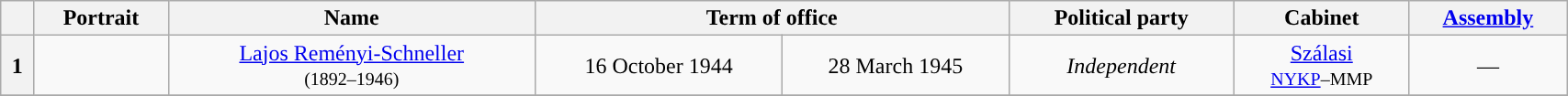<table class="wikitable" style="width:90%; text-align:center;">
<tr>
<th></th>
<th>Portrait</th>
<th>Name<br></th>
<th colspan=2>Term of office</th>
<th>Political party</th>
<th>Cabinet</th>
<th><a href='#'>Assembly</a><br></th>
</tr>
<tr>
<th style="background-color:">1</th>
<td></td>
<td><a href='#'>Lajos Reményi-Schneller</a><br><small>(1892–1946)</small></td>
<td>16 October 1944</td>
<td>28 March 1945</td>
<td><em>Independent</em></td>
<td><a href='#'>Szálasi</a><br><small><a href='#'>NYKP</a>–MMP</small></td>
<td>—</td>
</tr>
<tr>
</tr>
</table>
